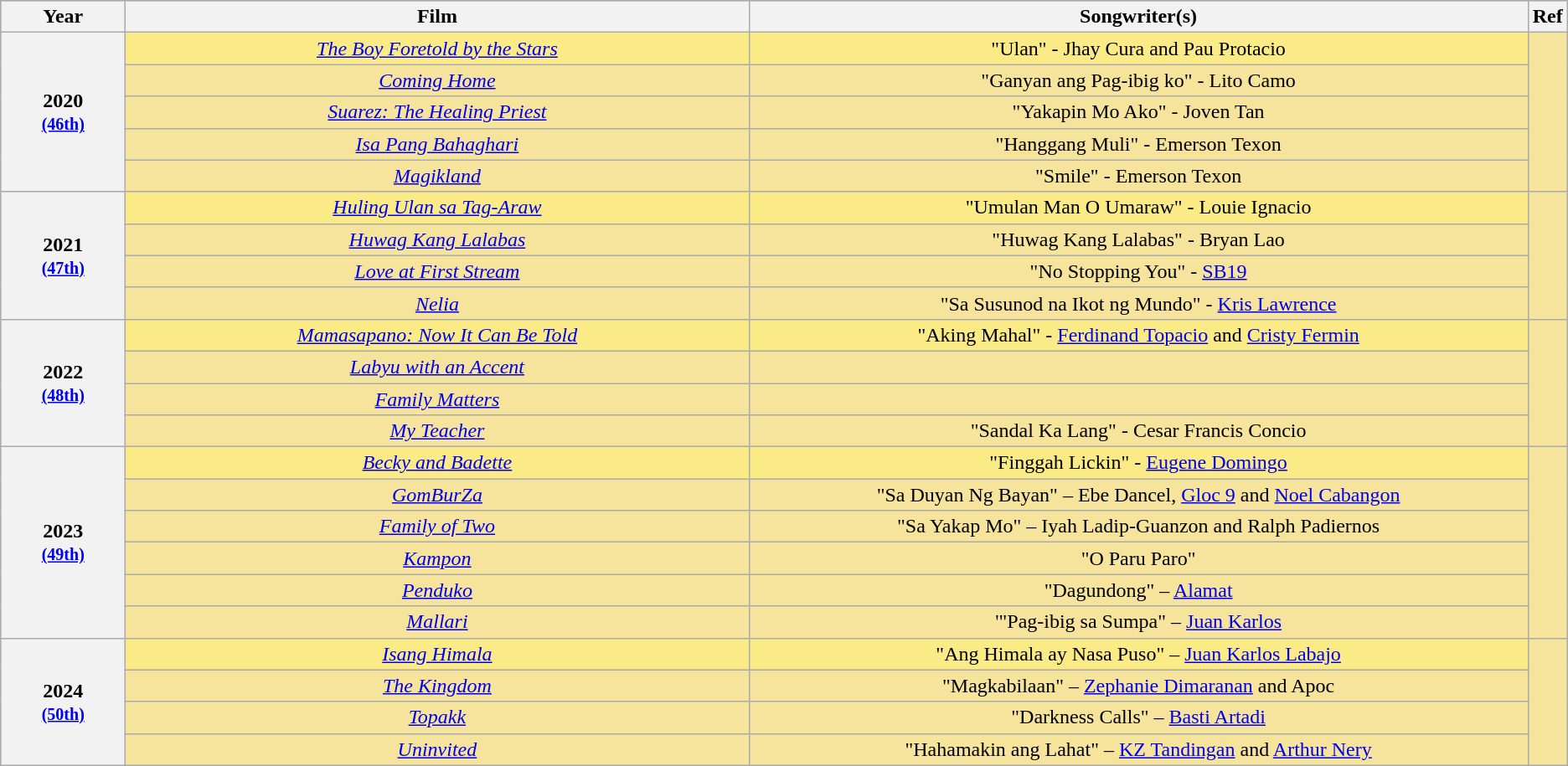<table class="wikitable" rowspan=2 style="text-align: center; background: #f6e39c">
<tr style="background:#bebebe;">
<th scope="col" style="width:8%;">Year</th>
<th scope="col" style="width:40%;">Film</th>
<th scope="col" style="width:50%;">Songwriter(s)</th>
<th scope="col" style="width:2%;">Ref</th>
</tr>
<tr>
<th scope="row" style="text-align:center" rowspan=5>2020 <br><small><a href='#'>(46th)</a> </small></th>
<td style="background:#FAEB86"><em><a href='#'>The Boy Foretold by the Stars</a></em></td>
<td style="background:#FAEB86">"Ulan" - Jhay Cura and Pau Protacio</td>
<td rowspan=5></td>
</tr>
<tr>
<td><em><a href='#'>Coming Home</a></em></td>
<td>"Ganyan ang Pag-ibig ko" - Lito Camo</td>
</tr>
<tr>
<td><em><a href='#'>Suarez: The Healing Priest</a></em></td>
<td>"Yakapin Mo Ako" - Joven Tan</td>
</tr>
<tr>
<td><em><a href='#'>Isa Pang Bahaghari</a></em></td>
<td>"Hanggang Muli" - Emerson Texon</td>
</tr>
<tr>
<td><em><a href='#'>Magikland</a></em></td>
<td>"Smile" - Emerson Texon</td>
</tr>
<tr>
<th scope="row" style="text-align:center" rowspan=4>2021 <br><small><a href='#'>(47th)</a> </small></th>
<td style="background:#FAEB86"><em><a href='#'>Huling Ulan sa Tag-Araw</a></em></td>
<td style="background:#FAEB86">"Umulan Man O Umaraw" - Louie Ignacio</td>
<td rowspan=4></td>
</tr>
<tr>
<td><em><a href='#'>Huwag Kang Lalabas</a></em></td>
<td>"Huwag Kang Lalabas" - Bryan Lao</td>
</tr>
<tr>
<td><em><a href='#'>Love at First Stream</a></em></td>
<td>"No Stopping You" - <a href='#'>SB19</a></td>
</tr>
<tr>
<td><em><a href='#'>Nelia</a></em></td>
<td>"Sa Susunod na Ikot ng Mundo" - <a href='#'>Kris Lawrence</a></td>
</tr>
<tr>
<th scope="row" style="text-align:center" rowspan=4>2022 <br><small><a href='#'>(48th)</a> </small></th>
<td style="background:#FAEB86"><em><a href='#'>Mamasapano: Now It Can Be Told</a></em></td>
<td style="background:#FAEB86">"Aking Mahal" - <a href='#'>Ferdinand Topacio</a> and <a href='#'>Cristy Fermin</a></td>
<td rowspan=4></td>
</tr>
<tr>
<td><em><a href='#'>Labyu with an Accent</a></em></td>
<td></td>
</tr>
<tr>
<td><em><a href='#'>Family Matters</a></em></td>
<td></td>
</tr>
<tr>
<td><em><a href='#'>My Teacher</a></em></td>
<td>"Sandal Ka Lang" - Cesar Francis Concio</td>
</tr>
<tr>
<th scope="row" style="text-align:center" rowspan=6>2023 <br><small><a href='#'>(49th)</a> </small></th>
<td style="background:#FAEB86"><em><a href='#'>Becky and Badette</a></em></td>
<td style="background:#FAEB86">"Finggah Lickin" - <a href='#'>Eugene Domingo</a></td>
<td rowspan=6></td>
</tr>
<tr>
<td><em><a href='#'>GomBurZa</a></em></td>
<td>"Sa Duyan Ng Bayan" – Ebe Dancel, <a href='#'>Gloc 9</a> and <a href='#'>Noel Cabangon</a></td>
</tr>
<tr>
<td><em><a href='#'>Family of Two</a></em></td>
<td>"Sa Yakap Mo" – Iyah Ladip-Guanzon and Ralph Padiernos</td>
</tr>
<tr>
<td><em><a href='#'>Kampon</a></em></td>
<td>"O Paru Paro"</td>
</tr>
<tr>
<td><em><a href='#'>Penduko</a></em></td>
<td>"Dagundong" – <a href='#'>Alamat</a></td>
</tr>
<tr>
<td><em><a href='#'>Mallari</a></em></td>
<td>'"Pag-ibig sa Sumpa" – <a href='#'>Juan Karlos</a></td>
</tr>
<tr>
<th scope="row" style="text-align:center" rowspan=4>2024 <br><small><a href='#'>(50th)</a> </small></th>
<td style="background:#FAEB86"><em><a href='#'>Isang Himala</a></em></td>
<td style="background:#FAEB86">"Ang Himala ay Nasa Puso" – <a href='#'>Juan Karlos Labajo</a></td>
<td rowspan=4></td>
</tr>
<tr>
<td><em><a href='#'>The Kingdom</a></em></td>
<td>"Magkabilaan" – <a href='#'>Zephanie Dimaranan</a> and Apoc</td>
</tr>
<tr>
<td><em><a href='#'>Topakk</a></em></td>
<td>"Darkness Calls" – <a href='#'>Basti Artadi</a></td>
</tr>
<tr>
<td><em><a href='#'>Uninvited</a></em></td>
<td>"Hahamakin ang Lahat" – <a href='#'>KZ Tandingan</a> and <a href='#'>Arthur Nery</a></td>
</tr>
</table>
